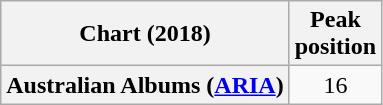<table class="wikitable plainrowheaders" style="text-align:center">
<tr>
<th scope="col">Chart (2018)</th>
<th scope="col">Peak<br> position</th>
</tr>
<tr>
<th scope="row">Australian Albums (<a href='#'>ARIA</a>)</th>
<td>16</td>
</tr>
</table>
